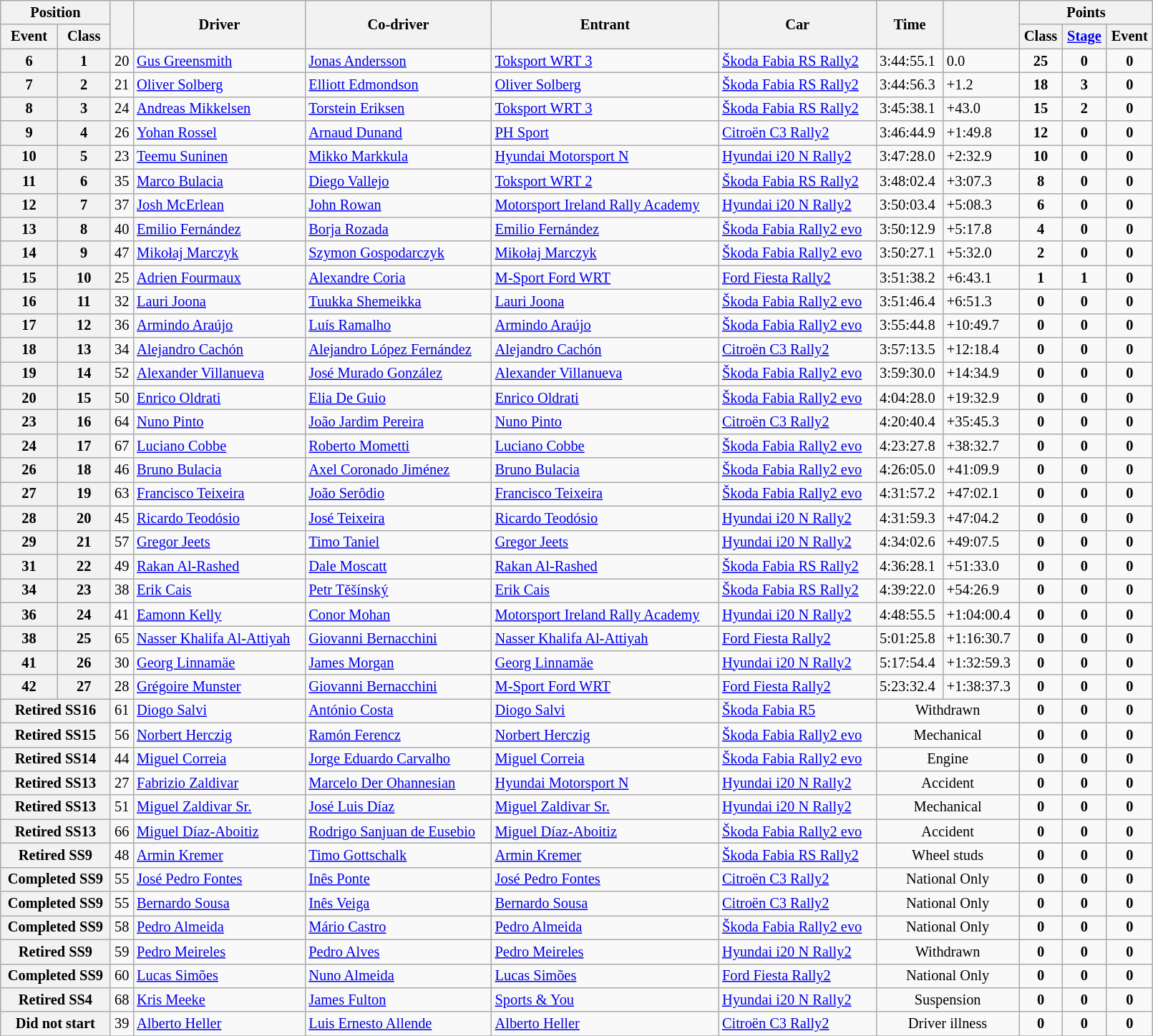<table class="wikitable" width=85% style="font-size: 85%;">
<tr>
<th colspan="2">Position</th>
<th rowspan="2"></th>
<th rowspan="2">Driver</th>
<th rowspan="2">Co-driver</th>
<th rowspan="2">Entrant</th>
<th rowspan="2">Car</th>
<th rowspan="2">Time</th>
<th rowspan="2"></th>
<th colspan="3">Points</th>
</tr>
<tr>
<th>Event</th>
<th>Class</th>
<th>Class</th>
<th><a href='#'>Stage</a></th>
<th>Event</th>
</tr>
<tr>
<th>6</th>
<th>1</th>
<td align="center">20</td>
<td><a href='#'>Gus Greensmith</a></td>
<td><a href='#'>Jonas Andersson</a></td>
<td><a href='#'>Toksport WRT 3</a></td>
<td><a href='#'>Škoda Fabia RS Rally2</a></td>
<td>3:44:55.1</td>
<td>0.0</td>
<td align="center"><strong>25</strong></td>
<td align="center"><strong>0</strong></td>
<td align="center"><strong>0</strong></td>
</tr>
<tr>
<th>7</th>
<th>2</th>
<td align="center">21</td>
<td><a href='#'>Oliver Solberg</a></td>
<td><a href='#'>Elliott Edmondson</a></td>
<td><a href='#'>Oliver Solberg</a></td>
<td><a href='#'>Škoda Fabia RS Rally2</a></td>
<td>3:44:56.3</td>
<td>+1.2</td>
<td align="center"><strong>18</strong></td>
<td align="center"><strong>3</strong></td>
<td align="center"><strong>0</strong></td>
</tr>
<tr>
<th>8</th>
<th>3</th>
<td align="center">24</td>
<td><a href='#'>Andreas Mikkelsen</a></td>
<td><a href='#'>Torstein Eriksen</a></td>
<td><a href='#'>Toksport WRT 3</a></td>
<td><a href='#'>Škoda Fabia RS Rally2</a></td>
<td>3:45:38.1</td>
<td>+43.0</td>
<td align="center"><strong>15</strong></td>
<td align="center"><strong>2</strong></td>
<td align="center"><strong>0</strong></td>
</tr>
<tr>
<th>9</th>
<th>4</th>
<td align="center">26</td>
<td><a href='#'>Yohan Rossel</a></td>
<td><a href='#'>Arnaud Dunand</a></td>
<td><a href='#'>PH Sport</a></td>
<td><a href='#'>Citroën C3 Rally2</a></td>
<td>3:46:44.9</td>
<td>+1:49.8</td>
<td align="center"><strong>12</strong></td>
<td align="center"><strong>0</strong></td>
<td align="center"><strong>0</strong></td>
</tr>
<tr>
<th>10</th>
<th>5</th>
<td align="center">23</td>
<td><a href='#'>Teemu Suninen</a></td>
<td><a href='#'>Mikko Markkula</a></td>
<td><a href='#'>Hyundai Motorsport N</a></td>
<td><a href='#'>Hyundai i20 N Rally2</a></td>
<td>3:47:28.0</td>
<td>+2:32.9</td>
<td align="center"><strong>10</strong></td>
<td align="center"><strong>0</strong></td>
<td align="center"><strong>0</strong></td>
</tr>
<tr>
<th>11</th>
<th>6</th>
<td align="center">35</td>
<td><a href='#'>Marco Bulacia</a></td>
<td><a href='#'>Diego Vallejo</a></td>
<td><a href='#'>Toksport WRT 2</a></td>
<td><a href='#'>Škoda Fabia RS Rally2</a></td>
<td>3:48:02.4</td>
<td>+3:07.3</td>
<td align="center"><strong>8</strong></td>
<td align="center"><strong>0</strong></td>
<td align="center"><strong>0</strong></td>
</tr>
<tr>
<th>12</th>
<th>7</th>
<td align="center">37</td>
<td><a href='#'>Josh McErlean</a></td>
<td><a href='#'>John Rowan</a></td>
<td><a href='#'>Motorsport Ireland Rally Academy</a></td>
<td><a href='#'>Hyundai i20 N Rally2</a></td>
<td>3:50:03.4</td>
<td>+5:08.3</td>
<td align="center"><strong>6</strong></td>
<td align="center"><strong>0</strong></td>
<td align="center"><strong>0</strong></td>
</tr>
<tr>
<th>13</th>
<th>8</th>
<td align="center">40</td>
<td><a href='#'>Emilio Fernández</a></td>
<td><a href='#'>Borja Rozada</a></td>
<td><a href='#'>Emilio Fernández</a></td>
<td><a href='#'>Škoda Fabia Rally2 evo</a></td>
<td>3:50:12.9</td>
<td>+5:17.8</td>
<td align="center"><strong>4</strong></td>
<td align="center"><strong>0</strong></td>
<td align="center"><strong>0</strong></td>
</tr>
<tr>
<th>14</th>
<th>9</th>
<td align="center">47</td>
<td><a href='#'>Mikołaj Marczyk</a></td>
<td><a href='#'>Szymon Gospodarczyk</a></td>
<td><a href='#'>Mikołaj Marczyk</a></td>
<td><a href='#'>Škoda Fabia Rally2 evo</a></td>
<td>3:50:27.1</td>
<td>+5:32.0</td>
<td align="center"><strong>2</strong></td>
<td align="center"><strong>0</strong></td>
<td align="center"><strong>0</strong></td>
</tr>
<tr>
<th>15</th>
<th>10</th>
<td align="center">25</td>
<td><a href='#'>Adrien Fourmaux</a></td>
<td><a href='#'>Alexandre Coria</a></td>
<td><a href='#'>M-Sport Ford WRT</a></td>
<td><a href='#'>Ford Fiesta Rally2</a></td>
<td>3:51:38.2</td>
<td>+6:43.1</td>
<td align="center"><strong>1</strong></td>
<td align="center"><strong>1</strong></td>
<td align="center"><strong>0</strong></td>
</tr>
<tr>
<th>16</th>
<th>11</th>
<td align="center">32</td>
<td><a href='#'>Lauri Joona</a></td>
<td><a href='#'>Tuukka Shemeikka</a></td>
<td><a href='#'>Lauri Joona</a></td>
<td><a href='#'>Škoda Fabia Rally2 evo</a></td>
<td>3:51:46.4</td>
<td>+6:51.3</td>
<td align="center"><strong>0</strong></td>
<td align="center"><strong>0</strong></td>
<td align="center"><strong>0</strong></td>
</tr>
<tr>
<th>17</th>
<th>12</th>
<td align="center">36</td>
<td><a href='#'>Armindo Araújo</a></td>
<td><a href='#'>Luís Ramalho</a></td>
<td><a href='#'>Armindo Araújo</a></td>
<td><a href='#'>Škoda Fabia Rally2 evo</a></td>
<td>3:55:44.8</td>
<td>+10:49.7</td>
<td align="center"><strong>0</strong></td>
<td align="center"><strong>0</strong></td>
<td align="center"><strong>0</strong></td>
</tr>
<tr>
<th>18</th>
<th>13</th>
<td align="center">34</td>
<td><a href='#'>Alejandro Cachón</a></td>
<td><a href='#'>Alejandro López Fernández</a></td>
<td><a href='#'>Alejandro Cachón</a></td>
<td><a href='#'>Citroën C3 Rally2</a></td>
<td>3:57:13.5</td>
<td>+12:18.4</td>
<td align="center"><strong>0</strong></td>
<td align="center"><strong>0</strong></td>
<td align="center"><strong>0</strong></td>
</tr>
<tr>
<th>19</th>
<th>14</th>
<td align="center">52</td>
<td><a href='#'>Alexander Villanueva</a></td>
<td><a href='#'>José Murado González</a></td>
<td><a href='#'>Alexander Villanueva</a></td>
<td><a href='#'>Škoda Fabia Rally2 evo</a></td>
<td>3:59:30.0</td>
<td>+14:34.9</td>
<td align="center"><strong>0</strong></td>
<td align="center"><strong>0</strong></td>
<td align="center"><strong>0</strong></td>
</tr>
<tr>
<th>20</th>
<th>15</th>
<td align="center">50</td>
<td><a href='#'>Enrico Oldrati</a></td>
<td><a href='#'>Elia De Guio</a></td>
<td><a href='#'>Enrico Oldrati</a></td>
<td><a href='#'>Škoda Fabia Rally2 evo</a></td>
<td>4:04:28.0</td>
<td>+19:32.9</td>
<td align="center"><strong>0</strong></td>
<td align="center"><strong>0</strong></td>
<td align="center"><strong>0</strong></td>
</tr>
<tr>
<th>23</th>
<th>16</th>
<td align="center">64</td>
<td><a href='#'>Nuno Pinto</a></td>
<td><a href='#'>João Jardim Pereira</a></td>
<td><a href='#'>Nuno Pinto</a></td>
<td><a href='#'>Citroën C3 Rally2</a></td>
<td>4:20:40.4</td>
<td>+35:45.3</td>
<td align="center"><strong>0</strong></td>
<td align="center"><strong>0</strong></td>
<td align="center"><strong>0</strong></td>
</tr>
<tr>
<th>24</th>
<th>17</th>
<td align="center">67</td>
<td><a href='#'>Luciano Cobbe</a></td>
<td><a href='#'>Roberto Mometti</a></td>
<td><a href='#'>Luciano Cobbe</a></td>
<td><a href='#'>Škoda Fabia Rally2 evo</a></td>
<td>4:23:27.8</td>
<td>+38:32.7</td>
<td align="center"><strong>0</strong></td>
<td align="center"><strong>0</strong></td>
<td align="center"><strong>0</strong></td>
</tr>
<tr>
<th>26</th>
<th>18</th>
<td align="center">46</td>
<td><a href='#'>Bruno Bulacia</a></td>
<td><a href='#'>Axel Coronado Jiménez</a></td>
<td><a href='#'>Bruno Bulacia</a></td>
<td><a href='#'>Škoda Fabia Rally2 evo</a></td>
<td>4:26:05.0</td>
<td>+41:09.9</td>
<td align="center"><strong>0</strong></td>
<td align="center"><strong>0</strong></td>
<td align="center"><strong>0</strong></td>
</tr>
<tr>
<th>27</th>
<th>19</th>
<td align="center">63</td>
<td><a href='#'>Francisco Teixeira</a></td>
<td><a href='#'>João Serôdio</a></td>
<td><a href='#'>Francisco Teixeira</a></td>
<td><a href='#'>Škoda Fabia Rally2 evo</a></td>
<td>4:31:57.2</td>
<td>+47:02.1</td>
<td align="center"><strong>0</strong></td>
<td align="center"><strong>0</strong></td>
<td align="center"><strong>0</strong></td>
</tr>
<tr>
<th>28</th>
<th>20</th>
<td align="center">45</td>
<td><a href='#'>Ricardo Teodósio</a></td>
<td><a href='#'>José Teixeira</a></td>
<td><a href='#'>Ricardo Teodósio</a></td>
<td><a href='#'>Hyundai i20 N Rally2</a></td>
<td>4:31:59.3</td>
<td>+47:04.2</td>
<td align="center"><strong>0</strong></td>
<td align="center"><strong>0</strong></td>
<td align="center"><strong>0</strong></td>
</tr>
<tr>
<th>29</th>
<th>21</th>
<td align="center">57</td>
<td><a href='#'>Gregor Jeets</a></td>
<td><a href='#'>Timo Taniel</a></td>
<td><a href='#'>Gregor Jeets</a></td>
<td><a href='#'>Hyundai i20 N Rally2</a></td>
<td>4:34:02.6</td>
<td>+49:07.5</td>
<td align="center"><strong>0</strong></td>
<td align="center"><strong>0</strong></td>
<td align="center"><strong>0</strong></td>
</tr>
<tr>
<th>31</th>
<th>22</th>
<td align="center">49</td>
<td><a href='#'>Rakan Al-Rashed</a></td>
<td><a href='#'>Dale Moscatt</a></td>
<td><a href='#'>Rakan Al-Rashed</a></td>
<td><a href='#'>Škoda Fabia RS Rally2</a></td>
<td>4:36:28.1</td>
<td>+51:33.0</td>
<td align="center"><strong>0</strong></td>
<td align="center"><strong>0</strong></td>
<td align="center"><strong>0</strong></td>
</tr>
<tr>
<th>34</th>
<th>23</th>
<td align="center">38</td>
<td><a href='#'>Erik Cais</a></td>
<td><a href='#'>Petr Těšínský</a></td>
<td><a href='#'>Erik Cais</a></td>
<td><a href='#'>Škoda Fabia RS Rally2</a></td>
<td>4:39:22.0</td>
<td>+54:26.9</td>
<td align="center"><strong>0</strong></td>
<td align="center"><strong>0</strong></td>
<td align="center"><strong>0</strong></td>
</tr>
<tr>
<th>36</th>
<th>24</th>
<td align="center">41</td>
<td><a href='#'>Eamonn Kelly</a></td>
<td><a href='#'>Conor Mohan</a></td>
<td><a href='#'>Motorsport Ireland Rally Academy</a></td>
<td><a href='#'>Hyundai i20 N Rally2</a></td>
<td>4:48:55.5</td>
<td>+1:04:00.4</td>
<td align="center"><strong>0</strong></td>
<td align="center"><strong>0</strong></td>
<td align="center"><strong>0</strong></td>
</tr>
<tr>
<th>38</th>
<th>25</th>
<td align="center">65</td>
<td><a href='#'>Nasser Khalifa Al-Attiyah</a></td>
<td><a href='#'>Giovanni Bernacchini</a></td>
<td><a href='#'>Nasser Khalifa Al-Attiyah</a></td>
<td><a href='#'>Ford Fiesta Rally2</a></td>
<td>5:01:25.8</td>
<td>+1:16:30.7</td>
<td align="center"><strong>0</strong></td>
<td align="center"><strong>0</strong></td>
<td align="center"><strong>0</strong></td>
</tr>
<tr>
<th>41</th>
<th>26</th>
<td align="center">30</td>
<td><a href='#'>Georg Linnamäe</a></td>
<td><a href='#'>James Morgan</a></td>
<td><a href='#'>Georg Linnamäe</a></td>
<td><a href='#'>Hyundai i20 N Rally2</a></td>
<td>5:17:54.4</td>
<td>+1:32:59.3</td>
<td align="center"><strong>0</strong></td>
<td align="center"><strong>0</strong></td>
<td align="center"><strong>0</strong></td>
</tr>
<tr>
<th>42</th>
<th>27</th>
<td align="center">28</td>
<td><a href='#'>Grégoire Munster</a></td>
<td><a href='#'>Giovanni Bernacchini</a></td>
<td><a href='#'>M-Sport Ford WRT</a></td>
<td><a href='#'>Ford Fiesta Rally2</a></td>
<td>5:23:32.4</td>
<td>+1:38:37.3</td>
<td align="center"><strong>0</strong></td>
<td align="center"><strong>0</strong></td>
<td align="center"><strong>0</strong></td>
</tr>
<tr>
<th colspan="2">Retired SS16</th>
<td align="center">61</td>
<td><a href='#'>Diogo Salvi</a></td>
<td><a href='#'>António Costa</a></td>
<td><a href='#'>Diogo Salvi</a></td>
<td><a href='#'>Škoda Fabia R5</a></td>
<td colspan="2" align="center">Withdrawn</td>
<td align="center"><strong>0</strong></td>
<td align="center"><strong>0</strong></td>
<td align="center"><strong>0</strong></td>
</tr>
<tr>
<th colspan="2">Retired SS15</th>
<td align="center">56</td>
<td><a href='#'>Norbert Herczig</a></td>
<td><a href='#'>Ramón Ferencz</a></td>
<td><a href='#'>Norbert Herczig</a></td>
<td><a href='#'>Škoda Fabia Rally2 evo</a></td>
<td colspan="2" align="center">Mechanical</td>
<td align="center"><strong>0</strong></td>
<td align="center"><strong>0</strong></td>
<td align="center"><strong>0</strong></td>
</tr>
<tr>
<th colspan="2">Retired SS14</th>
<td align="center">44</td>
<td><a href='#'>Miguel Correia</a></td>
<td><a href='#'>Jorge Eduardo Carvalho</a></td>
<td><a href='#'>Miguel Correia</a></td>
<td><a href='#'>Škoda Fabia Rally2 evo</a></td>
<td colspan="2" align="center">Engine</td>
<td align="center"><strong>0</strong></td>
<td align="center"><strong>0</strong></td>
<td align="center"><strong>0</strong></td>
</tr>
<tr>
<th colspan="2">Retired SS13</th>
<td align="center">27</td>
<td><a href='#'>Fabrizio Zaldivar</a></td>
<td><a href='#'>Marcelo Der Ohannesian</a></td>
<td><a href='#'>Hyundai Motorsport N</a></td>
<td><a href='#'>Hyundai i20 N Rally2</a></td>
<td colspan="2" align="center">Accident</td>
<td align="center"><strong>0</strong></td>
<td align="center"><strong>0</strong></td>
<td align="center"><strong>0</strong></td>
</tr>
<tr>
<th colspan="2">Retired SS13</th>
<td align="center">51</td>
<td><a href='#'>Miguel Zaldivar Sr.</a></td>
<td><a href='#'>José Luis Díaz</a></td>
<td><a href='#'>Miguel Zaldivar Sr.</a></td>
<td><a href='#'>Hyundai i20 N Rally2</a></td>
<td colspan="2" align="center">Mechanical</td>
<td align="center"><strong>0</strong></td>
<td align="center"><strong>0</strong></td>
<td align="center"><strong>0</strong></td>
</tr>
<tr>
<th colspan="2">Retired SS13</th>
<td align="center">66</td>
<td><a href='#'>Miguel Díaz-Aboitiz</a></td>
<td><a href='#'>Rodrigo Sanjuan de Eusebio</a></td>
<td><a href='#'>Miguel Díaz-Aboitiz</a></td>
<td><a href='#'>Škoda Fabia Rally2 evo</a></td>
<td colspan="2" align="center">Accident</td>
<td align="center"><strong>0</strong></td>
<td align="center"><strong>0</strong></td>
<td align="center"><strong>0</strong></td>
</tr>
<tr>
<th colspan="2">Retired SS9</th>
<td align="center">48</td>
<td><a href='#'>Armin Kremer</a></td>
<td><a href='#'>Timo Gottschalk</a></td>
<td><a href='#'>Armin Kremer</a></td>
<td><a href='#'>Škoda Fabia RS Rally2</a></td>
<td colspan="2" align="center">Wheel studs</td>
<td align="center"><strong>0</strong></td>
<td align="center"><strong>0</strong></td>
<td align="center"><strong>0</strong></td>
</tr>
<tr>
<th colspan="2">Completed SS9</th>
<td align="center">55</td>
<td><a href='#'>José Pedro Fontes</a></td>
<td><a href='#'>Inês Ponte</a></td>
<td><a href='#'>José Pedro Fontes</a></td>
<td><a href='#'>Citroën C3 Rally2</a></td>
<td colspan="2" align="center">National Only</td>
<td align="center"><strong>0</strong></td>
<td align="center"><strong>0</strong></td>
<td align="center"><strong>0</strong></td>
</tr>
<tr>
<th colspan="2">Completed SS9</th>
<td align="center">55</td>
<td><a href='#'>Bernardo Sousa</a></td>
<td><a href='#'>Inês Veiga</a></td>
<td><a href='#'>Bernardo Sousa</a></td>
<td><a href='#'>Citroën C3 Rally2</a></td>
<td colspan="2" align="center">National Only</td>
<td align="center"><strong>0</strong></td>
<td align="center"><strong>0</strong></td>
<td align="center"><strong>0</strong></td>
</tr>
<tr>
<th colspan="2">Completed SS9</th>
<td align="center">58</td>
<td><a href='#'>Pedro Almeida</a></td>
<td><a href='#'>Mário Castro</a></td>
<td><a href='#'>Pedro Almeida</a></td>
<td><a href='#'>Škoda Fabia Rally2 evo</a></td>
<td colspan="2" align="center">National Only</td>
<td align="center"><strong>0</strong></td>
<td align="center"><strong>0</strong></td>
<td align="center"><strong>0</strong></td>
</tr>
<tr>
<th colspan="2">Retired SS9</th>
<td align="center">59</td>
<td><a href='#'>Pedro Meireles</a></td>
<td><a href='#'>Pedro Alves</a></td>
<td><a href='#'>Pedro Meireles</a></td>
<td><a href='#'>Hyundai i20 N Rally2</a></td>
<td colspan="2" align="center">Withdrawn</td>
<td align="center"><strong>0</strong></td>
<td align="center"><strong>0</strong></td>
<td align="center"><strong>0</strong></td>
</tr>
<tr>
<th colspan="2">Completed SS9</th>
<td align="center">60</td>
<td><a href='#'>Lucas Simões</a></td>
<td><a href='#'>Nuno Almeida</a></td>
<td><a href='#'>Lucas Simões</a></td>
<td><a href='#'>Ford Fiesta Rally2</a></td>
<td colspan="2" align="center">National Only</td>
<td align="center"><strong>0</strong></td>
<td align="center"><strong>0</strong></td>
<td align="center"><strong>0</strong></td>
</tr>
<tr>
<th colspan="2">Retired SS4</th>
<td align="center">68</td>
<td><a href='#'>Kris Meeke</a></td>
<td><a href='#'>James Fulton</a></td>
<td><a href='#'>Sports & You</a></td>
<td><a href='#'>Hyundai i20 N Rally2</a></td>
<td colspan="2" align="center">Suspension</td>
<td align="center"><strong>0</strong></td>
<td align="center"><strong>0</strong></td>
<td align="center"><strong>0</strong></td>
</tr>
<tr>
<th colspan="2">Did not start</th>
<td align="center">39</td>
<td><a href='#'>Alberto Heller</a></td>
<td><a href='#'>Luis Ernesto Allende</a></td>
<td><a href='#'>Alberto Heller</a></td>
<td><a href='#'>Citroën C3 Rally2</a></td>
<td colspan="2" align="center">Driver illness</td>
<td align="center"><strong>0</strong></td>
<td align="center"><strong>0</strong></td>
<td align="center"><strong>0</strong></td>
</tr>
<tr>
</tr>
</table>
